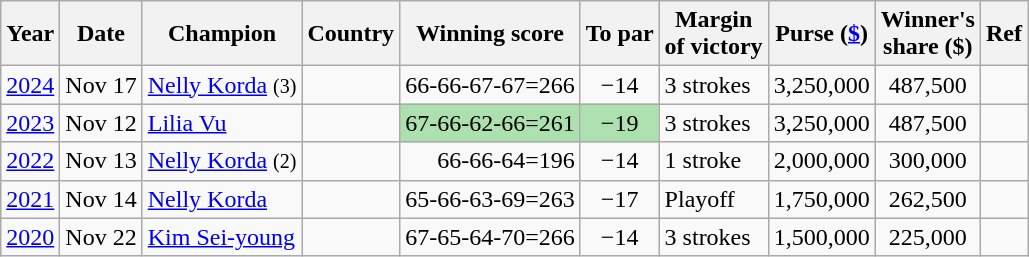<table class="wikitable">
<tr>
<th>Year</th>
<th>Date</th>
<th>Champion</th>
<th>Country</th>
<th>Winning score</th>
<th>To par</th>
<th>Margin<br>of victory</th>
<th>Purse (<a href='#'>$</a>)</th>
<th>Winner's<br>share ($)</th>
<th>Ref</th>
</tr>
<tr>
<td><a href='#'>2024</a></td>
<td>Nov 17</td>
<td><a href='#'>Nelly Korda</a> <small>(3)</small></td>
<td></td>
<td align=right>66-66-67-67=266</td>
<td align=center>−14</td>
<td>3 strokes</td>
<td align=center>3,250,000</td>
<td align=center>487,500</td>
<td></td>
</tr>
<tr>
<td><a href='#'>2023</a></td>
<td>Nov 12</td>
<td><a href='#'>Lilia Vu</a></td>
<td></td>
<td style="text-align: right; background: #ACE1AF">67-66-62-66=261</td>
<td style="text-align: center; background: #ACE1AF">−19</td>
<td>3 strokes</td>
<td align=center>3,250,000</td>
<td align=center>487,500</td>
<td></td>
</tr>
<tr>
<td><a href='#'>2022</a></td>
<td>Nov 13</td>
<td><a href='#'>Nelly Korda</a> <small>(2)</small></td>
<td></td>
<td align=right>66-66-64=196</td>
<td align=center>−14</td>
<td>1 stroke</td>
<td align=center>2,000,000</td>
<td align=center>300,000</td>
<td></td>
</tr>
<tr>
<td><a href='#'>2021</a></td>
<td>Nov 14</td>
<td><a href='#'>Nelly Korda</a></td>
<td></td>
<td align=right>65-66-63-69=263</td>
<td align=center>−17</td>
<td>Playoff</td>
<td align=center>1,750,000</td>
<td align=center>262,500</td>
<td></td>
</tr>
<tr>
<td><a href='#'>2020</a></td>
<td>Nov 22</td>
<td><a href='#'>Kim Sei-young</a></td>
<td></td>
<td align=right>67-65-64-70=266</td>
<td align=center>−14</td>
<td>3 strokes</td>
<td align=center>1,500,000</td>
<td align=center>225,000</td>
<td></td>
</tr>
</table>
